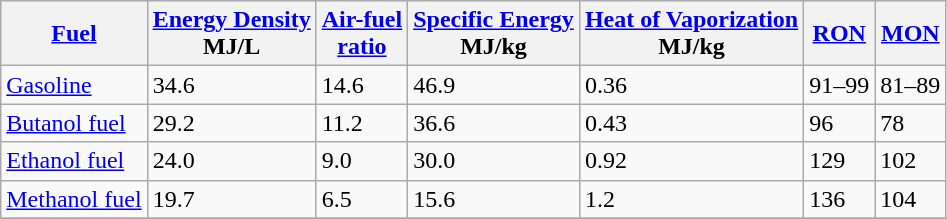<table class="wikitable sortable">
<tr>
<th><a href='#'>Fuel</a></th>
<th><a href='#'>Energy Density</a><br>MJ/L</th>
<th><a href='#'>Air-fuel<br>ratio</a></th>
<th><a href='#'>Specific Energy</a><br>MJ/kg</th>
<th><a href='#'>Heat of Vaporization</a><br>MJ/kg</th>
<th><a href='#'>RON</a></th>
<th><a href='#'>MON</a></th>
</tr>
<tr>
<td><a href='#'>Gasoline</a></td>
<td>34.6</td>
<td>14.6</td>
<td>46.9</td>
<td>0.36</td>
<td>91–99</td>
<td>81–89</td>
</tr>
<tr>
<td><a href='#'>Butanol fuel</a></td>
<td>29.2</td>
<td>11.2</td>
<td>36.6</td>
<td>0.43</td>
<td>96</td>
<td>78</td>
</tr>
<tr>
<td><a href='#'>Ethanol fuel</a></td>
<td>24.0</td>
<td>9.0</td>
<td>30.0</td>
<td>0.92</td>
<td>129</td>
<td>102</td>
</tr>
<tr>
<td><a href='#'>Methanol fuel</a></td>
<td>19.7</td>
<td>6.5</td>
<td>15.6</td>
<td>1.2</td>
<td>136</td>
<td>104</td>
</tr>
<tr>
</tr>
</table>
